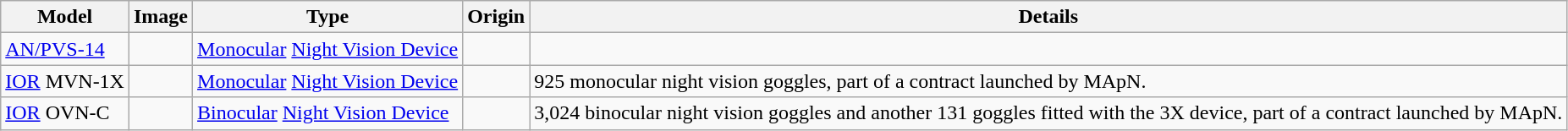<table class="wikitable">
<tr>
<th>Model</th>
<th>Image</th>
<th>Type</th>
<th>Origin</th>
<th>Details</th>
</tr>
<tr>
<td><a href='#'>AN/PVS-14</a></td>
<td></td>
<td><a href='#'>Monocular</a> <a href='#'>Night Vision Device</a></td>
<td></td>
<td></td>
</tr>
<tr>
<td><a href='#'>IOR</a> MVN-1X</td>
<td></td>
<td><a href='#'>Monocular</a> <a href='#'>Night Vision Device</a></td>
<td></td>
<td>925 monocular night vision goggles, part of a contract launched by MApN.</td>
</tr>
<tr>
<td><a href='#'>IOR</a> OVN-C</td>
<td></td>
<td><a href='#'>Binocular</a> <a href='#'>Night Vision Device</a></td>
<td></td>
<td>3,024 binocular night vision goggles and another 131 goggles fitted with the 3X device, part of a contract launched by MApN.</td>
</tr>
</table>
